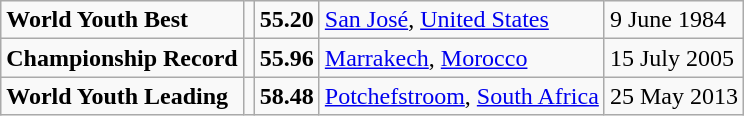<table class="wikitable">
<tr>
<td><strong>World Youth Best</strong></td>
<td></td>
<td><strong>55.20</strong></td>
<td><a href='#'>San José</a>, <a href='#'>United States</a></td>
<td>9 June 1984</td>
</tr>
<tr>
<td><strong>Championship Record</strong></td>
<td></td>
<td><strong>55.96</strong></td>
<td><a href='#'>Marrakech</a>, <a href='#'>Morocco</a></td>
<td>15 July 2005</td>
</tr>
<tr>
<td><strong>World Youth Leading</strong></td>
<td></td>
<td><strong>58.48</strong></td>
<td><a href='#'>Potchefstroom</a>, <a href='#'>South Africa</a></td>
<td>25 May 2013</td>
</tr>
</table>
